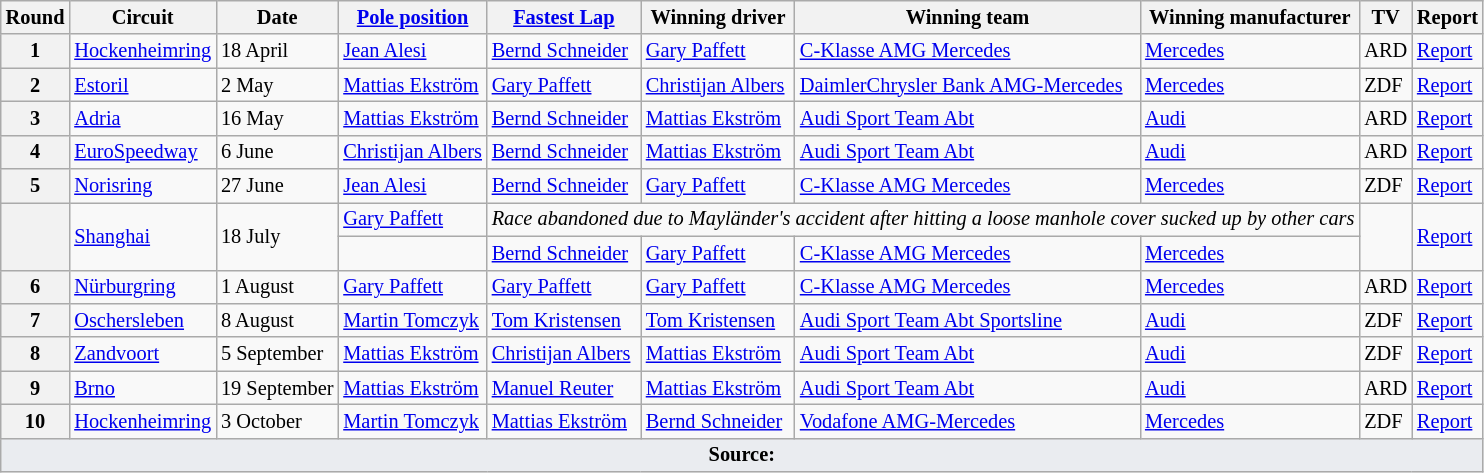<table class="wikitable" style="font-size: 85%">
<tr>
<th>Round</th>
<th>Circuit</th>
<th>Date</th>
<th><a href='#'>Pole position</a></th>
<th><a href='#'>Fastest Lap</a></th>
<th>Winning driver</th>
<th>Winning team</th>
<th>Winning manufacturer</th>
<th>TV</th>
<th>Report</th>
</tr>
<tr>
<th>1</th>
<td> <a href='#'>Hockenheimring</a></td>
<td>18 April</td>
<td> <a href='#'>Jean Alesi</a></td>
<td> <a href='#'>Bernd Schneider</a></td>
<td> <a href='#'>Gary Paffett</a></td>
<td><a href='#'>C-Klasse AMG Mercedes</a></td>
<td> <a href='#'>Mercedes</a></td>
<td>ARD</td>
<td><a href='#'>Report</a></td>
</tr>
<tr>
<th>2</th>
<td> <a href='#'>Estoril</a></td>
<td>2 May</td>
<td> <a href='#'>Mattias Ekström</a></td>
<td> <a href='#'>Gary Paffett</a></td>
<td> <a href='#'>Christijan Albers</a></td>
<td><a href='#'>DaimlerChrysler Bank AMG-Mercedes</a></td>
<td> <a href='#'>Mercedes</a></td>
<td>ZDF</td>
<td><a href='#'>Report</a></td>
</tr>
<tr>
<th>3</th>
<td> <a href='#'>Adria</a></td>
<td>16 May</td>
<td> <a href='#'>Mattias Ekström</a></td>
<td> <a href='#'>Bernd Schneider</a></td>
<td> <a href='#'>Mattias Ekström</a></td>
<td><a href='#'>Audi Sport Team Abt</a></td>
<td> <a href='#'>Audi</a></td>
<td>ARD</td>
<td><a href='#'>Report</a></td>
</tr>
<tr>
<th>4</th>
<td> <a href='#'>EuroSpeedway</a></td>
<td>6 June</td>
<td> <a href='#'>Christijan Albers</a></td>
<td> <a href='#'>Bernd Schneider</a></td>
<td> <a href='#'>Mattias Ekström</a></td>
<td><a href='#'>Audi Sport Team Abt</a></td>
<td> <a href='#'>Audi</a></td>
<td>ARD</td>
<td><a href='#'>Report</a></td>
</tr>
<tr>
<th>5</th>
<td> <a href='#'>Norisring</a></td>
<td>27 June</td>
<td> <a href='#'>Jean Alesi</a></td>
<td> <a href='#'>Bernd Schneider</a></td>
<td> <a href='#'>Gary Paffett</a></td>
<td><a href='#'>C-Klasse AMG Mercedes</a></td>
<td> <a href='#'>Mercedes</a></td>
<td>ZDF</td>
<td><a href='#'>Report</a></td>
</tr>
<tr>
<th rowspan=2></th>
<td rowspan=2> <a href='#'>Shanghai</a></td>
<td rowspan=2>18 July</td>
<td> <a href='#'>Gary Paffett</a></td>
<td colspan=4 align=center><em>Race abandoned due to Mayländer's accident after hitting a loose manhole cover sucked up by other cars</em></td>
<td rowspan=2></td>
<td rowspan=2><a href='#'>Report</a></td>
</tr>
<tr>
<td></td>
<td> <a href='#'>Bernd Schneider</a></td>
<td> <a href='#'>Gary Paffett</a></td>
<td><a href='#'>C-Klasse AMG Mercedes</a></td>
<td> <a href='#'>Mercedes</a></td>
</tr>
<tr>
<th>6</th>
<td> <a href='#'>Nürburgring</a></td>
<td>1 August</td>
<td> <a href='#'>Gary Paffett</a></td>
<td> <a href='#'>Gary Paffett</a></td>
<td> <a href='#'>Gary Paffett</a></td>
<td><a href='#'>C-Klasse AMG Mercedes</a></td>
<td> <a href='#'>Mercedes</a></td>
<td>ARD</td>
<td><a href='#'>Report</a></td>
</tr>
<tr>
<th>7</th>
<td> <a href='#'>Oschersleben</a></td>
<td>8 August</td>
<td> <a href='#'>Martin Tomczyk</a></td>
<td> <a href='#'>Tom Kristensen</a></td>
<td> <a href='#'>Tom Kristensen</a></td>
<td><a href='#'>Audi Sport Team Abt Sportsline</a></td>
<td> <a href='#'>Audi</a></td>
<td>ZDF</td>
<td><a href='#'>Report</a></td>
</tr>
<tr>
<th>8</th>
<td> <a href='#'>Zandvoort</a></td>
<td>5 September</td>
<td> <a href='#'>Mattias Ekström</a></td>
<td> <a href='#'>Christijan Albers</a></td>
<td> <a href='#'>Mattias Ekström</a></td>
<td><a href='#'>Audi Sport Team Abt</a></td>
<td> <a href='#'>Audi</a></td>
<td>ZDF</td>
<td><a href='#'>Report</a></td>
</tr>
<tr>
<th>9</th>
<td> <a href='#'>Brno</a></td>
<td>19 September</td>
<td> <a href='#'>Mattias Ekström</a></td>
<td> <a href='#'>Manuel Reuter</a></td>
<td> <a href='#'>Mattias Ekström</a></td>
<td><a href='#'>Audi Sport Team Abt</a></td>
<td> <a href='#'>Audi</a></td>
<td>ARD</td>
<td><a href='#'>Report</a></td>
</tr>
<tr>
<th>10</th>
<td> <a href='#'>Hockenheimring</a></td>
<td>3 October</td>
<td> <a href='#'>Martin Tomczyk</a></td>
<td> <a href='#'>Mattias Ekström</a></td>
<td> <a href='#'>Bernd Schneider</a></td>
<td><a href='#'>Vodafone AMG-Mercedes</a></td>
<td> <a href='#'>Mercedes</a></td>
<td>ZDF</td>
<td><a href='#'>Report</a></td>
</tr>
<tr class="sortbottom">
<td colspan="10" style="background-color:#EAECF0;text-align:center"><strong>Source:</strong></td>
</tr>
</table>
